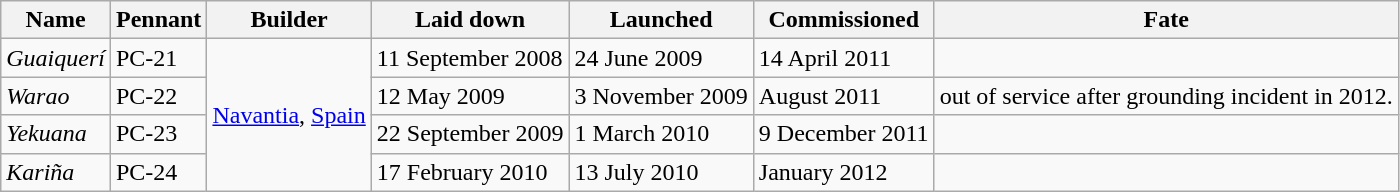<table class="wikitable">
<tr>
<th>Name</th>
<th>Pennant</th>
<th>Builder</th>
<th>Laid down</th>
<th>Launched</th>
<th>Commissioned</th>
<th>Fate</th>
</tr>
<tr>
<td><em>Guaiquerí</em></td>
<td>PC-21</td>
<td rowspan="4"><a href='#'>Navantia</a>, <a href='#'>Spain</a></td>
<td>11 September 2008</td>
<td>24 June 2009</td>
<td>14 April 2011</td>
<td></td>
</tr>
<tr>
<td><em>Warao</em></td>
<td>PC-22</td>
<td>12 May 2009</td>
<td>3 November 2009</td>
<td>August 2011</td>
<td>out of service after grounding incident in 2012.</td>
</tr>
<tr>
<td><em>Yekuana</em></td>
<td>PC-23</td>
<td>22 September 2009</td>
<td>1 March 2010</td>
<td>9 December 2011</td>
<td></td>
</tr>
<tr>
<td><em>Kariña</em></td>
<td>PC-24</td>
<td>17 February 2010</td>
<td>13 July 2010</td>
<td>January 2012</td>
<td></td>
</tr>
</table>
